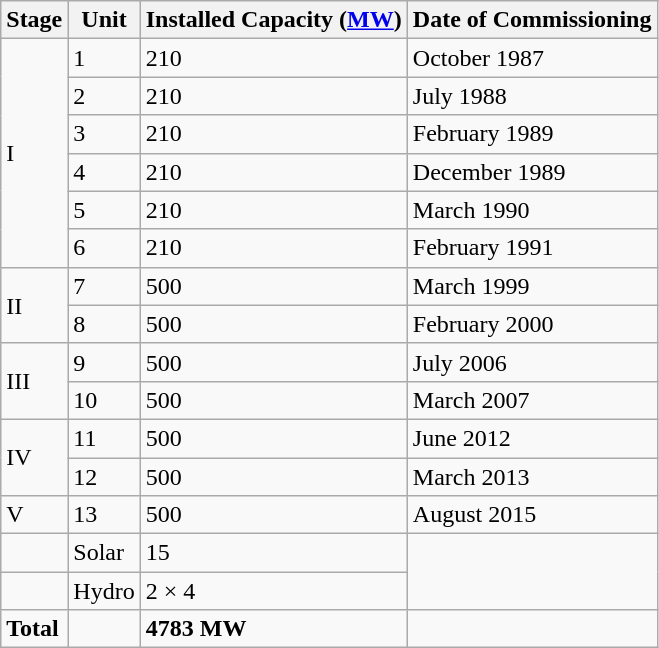<table class="wikitable">
<tr>
<th>Stage</th>
<th>Unit</th>
<th>Installed Capacity (<a href='#'>MW</a>)</th>
<th>Date of Commissioning</th>
</tr>
<tr>
<td rowspan="6">I</td>
<td>1</td>
<td>210</td>
<td>October 1987</td>
</tr>
<tr>
<td>2</td>
<td>210</td>
<td>July 1988</td>
</tr>
<tr>
<td>3</td>
<td>210</td>
<td>February 1989</td>
</tr>
<tr>
<td>4</td>
<td>210</td>
<td>December 1989</td>
</tr>
<tr>
<td>5</td>
<td>210</td>
<td>March 1990</td>
</tr>
<tr>
<td>6</td>
<td>210</td>
<td>February 1991</td>
</tr>
<tr>
<td rowspan="2">II</td>
<td>7</td>
<td>500</td>
<td>March 1999</td>
</tr>
<tr>
<td>8</td>
<td>500</td>
<td>February 2000</td>
</tr>
<tr>
<td rowspan="2">III</td>
<td>9</td>
<td>500</td>
<td>July 2006</td>
</tr>
<tr>
<td>10</td>
<td>500</td>
<td>March 2007</td>
</tr>
<tr>
<td rowspan="2">IV</td>
<td>11</td>
<td>500</td>
<td>June 2012</td>
</tr>
<tr>
<td>12</td>
<td>500</td>
<td>March 2013</td>
</tr>
<tr>
<td>V</td>
<td>13</td>
<td>500</td>
<td>August 2015</td>
</tr>
<tr>
<td></td>
<td>Solar</td>
<td>15</td>
</tr>
<tr>
<td></td>
<td>Hydro</td>
<td>2 × 4</td>
</tr>
<tr>
<td><strong>Total</strong></td>
<td></td>
<td><strong>4783 MW</strong></td>
<td></td>
</tr>
</table>
